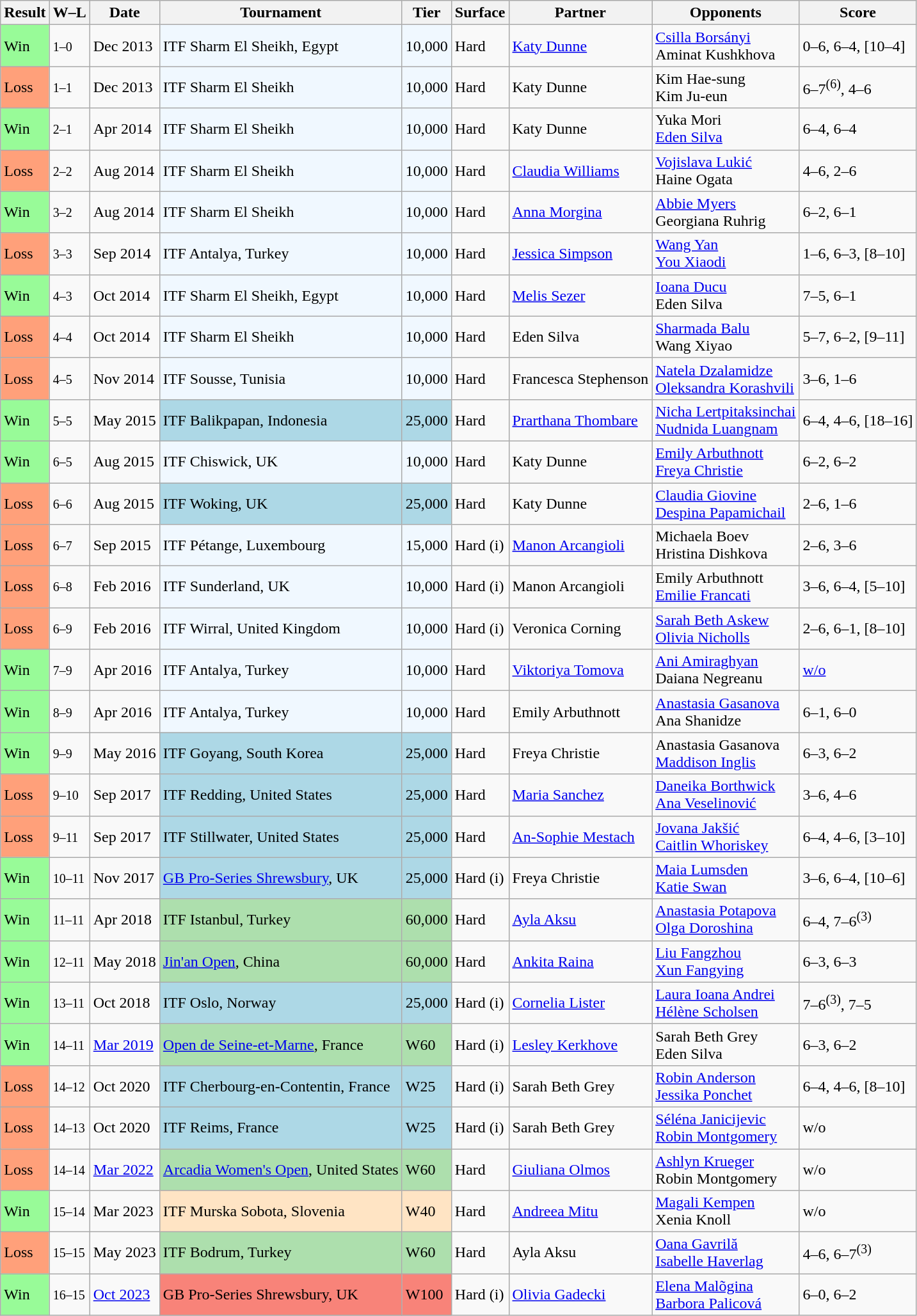<table class="sortable wikitable">
<tr>
<th>Result</th>
<th class="unsortable">W–L</th>
<th>Date</th>
<th>Tournament</th>
<th>Tier</th>
<th>Surface</th>
<th>Partner</th>
<th>Opponents</th>
<th class="unsortable">Score</th>
</tr>
<tr>
<td style="background:#98fb98;">Win</td>
<td><small>1–0</small></td>
<td>Dec 2013</td>
<td style="background:#f0f8ff;">ITF Sharm El Sheikh, Egypt</td>
<td style="background:#f0f8ff;">10,000</td>
<td>Hard</td>
<td> <a href='#'>Katy Dunne</a></td>
<td> <a href='#'>Csilla Borsányi</a> <br>  Aminat Kushkhova</td>
<td>0–6, 6–4, [10–4]</td>
</tr>
<tr>
<td style="background:#ffa07a;">Loss</td>
<td><small>1–1</small></td>
<td>Dec 2013</td>
<td style="background:#f0f8ff;">ITF Sharm El Sheikh</td>
<td style="background:#f0f8ff;">10,000</td>
<td>Hard</td>
<td> Katy Dunne</td>
<td> Kim Hae-sung <br>  Kim Ju-eun</td>
<td>6–7<sup>(6)</sup>, 4–6</td>
</tr>
<tr>
<td style="background:#98fb98;">Win</td>
<td><small>2–1</small></td>
<td>Apr 2014</td>
<td style="background:#f0f8ff;">ITF Sharm El Sheikh</td>
<td style="background:#f0f8ff;">10,000</td>
<td>Hard</td>
<td> Katy Dunne</td>
<td> Yuka Mori <br>  <a href='#'>Eden Silva</a></td>
<td>6–4, 6–4</td>
</tr>
<tr>
<td style="background:#ffa07a;">Loss</td>
<td><small>2–2</small></td>
<td>Aug 2014</td>
<td style="background:#f0f8ff;">ITF Sharm El Sheikh</td>
<td style="background:#f0f8ff;">10,000</td>
<td>Hard</td>
<td> <a href='#'>Claudia Williams</a></td>
<td> <a href='#'>Vojislava Lukić</a> <br>  Haine Ogata</td>
<td>4–6, 2–6</td>
</tr>
<tr>
<td style="background:#98fb98;">Win</td>
<td><small>3–2</small></td>
<td>Aug 2014</td>
<td style="background:#f0f8ff;">ITF Sharm El Sheikh</td>
<td style="background:#f0f8ff;">10,000</td>
<td>Hard</td>
<td> <a href='#'>Anna Morgina</a></td>
<td> <a href='#'>Abbie Myers</a> <br>  Georgiana Ruhrig</td>
<td>6–2, 6–1</td>
</tr>
<tr>
<td style="background:#ffa07a;">Loss</td>
<td><small>3–3</small></td>
<td>Sep 2014</td>
<td style="background:#f0f8ff;">ITF Antalya, Turkey</td>
<td style="background:#f0f8ff;">10,000</td>
<td>Hard</td>
<td> <a href='#'>Jessica Simpson</a></td>
<td> <a href='#'>Wang Yan</a> <br>  <a href='#'>You Xiaodi</a></td>
<td>1–6, 6–3, [8–10]</td>
</tr>
<tr>
<td style="background:#98fb98;">Win</td>
<td><small>4–3</small></td>
<td>Oct 2014</td>
<td style="background:#f0f8ff;">ITF Sharm El Sheikh, Egypt</td>
<td style="background:#f0f8ff;">10,000</td>
<td>Hard</td>
<td> <a href='#'>Melis Sezer</a></td>
<td> <a href='#'>Ioana Ducu</a> <br>  Eden Silva</td>
<td>7–5, 6–1</td>
</tr>
<tr>
<td style="background:#ffa07a;">Loss</td>
<td><small>4–4</small></td>
<td>Oct 2014</td>
<td style="background:#f0f8ff;">ITF Sharm El Sheikh</td>
<td style="background:#f0f8ff;">10,000</td>
<td>Hard</td>
<td> Eden Silva</td>
<td> <a href='#'>Sharmada Balu</a> <br>  Wang Xiyao</td>
<td>5–7, 6–2, [9–11]</td>
</tr>
<tr>
<td style="background:#ffa07a;">Loss</td>
<td><small>4–5</small></td>
<td>Nov 2014</td>
<td style="background:#f0f8ff;">ITF Sousse, Tunisia</td>
<td style="background:#f0f8ff;">10,000</td>
<td>Hard</td>
<td> Francesca Stephenson</td>
<td> <a href='#'>Natela Dzalamidze</a> <br>  <a href='#'>Oleksandra Korashvili</a></td>
<td>3–6, 1–6</td>
</tr>
<tr>
<td style="background:#98fb98;">Win</td>
<td><small>5–5</small></td>
<td>May 2015</td>
<td style="background:lightblue;">ITF Balikpapan, Indonesia</td>
<td style="background:lightblue;">25,000</td>
<td>Hard</td>
<td> <a href='#'>Prarthana Thombare</a></td>
<td> <a href='#'>Nicha Lertpitaksinchai</a> <br>  <a href='#'>Nudnida Luangnam</a></td>
<td>6–4, 4–6, [18–16]</td>
</tr>
<tr>
<td style="background:#98fb98;">Win</td>
<td><small>6–5</small></td>
<td>Aug 2015</td>
<td style="background:#f0f8ff;">ITF Chiswick, UK</td>
<td style="background:#f0f8ff;">10,000</td>
<td>Hard</td>
<td> Katy Dunne</td>
<td> <a href='#'>Emily Arbuthnott</a> <br>  <a href='#'>Freya Christie</a></td>
<td>6–2, 6–2</td>
</tr>
<tr>
<td style="background:#ffa07a;">Loss</td>
<td><small>6–6</small></td>
<td>Aug 2015</td>
<td style="background:lightblue;">ITF Woking, UK</td>
<td style="background:lightblue;">25,000</td>
<td>Hard</td>
<td> Katy Dunne</td>
<td> <a href='#'>Claudia Giovine</a> <br>  <a href='#'>Despina Papamichail</a></td>
<td>2–6, 1–6</td>
</tr>
<tr>
<td style="background:#ffa07a;">Loss</td>
<td><small>6–7</small></td>
<td>Sep 2015</td>
<td style="background:#f0f8ff;">ITF Pétange, Luxembourg</td>
<td style="background:#f0f8ff;">15,000</td>
<td>Hard (i)</td>
<td> <a href='#'>Manon Arcangioli</a></td>
<td> Michaela Boev <br>  Hristina Dishkova</td>
<td>2–6, 3–6</td>
</tr>
<tr>
<td style="background:#ffa07a;">Loss</td>
<td><small>6–8</small></td>
<td>Feb 2016</td>
<td style="background:#f0f8ff;">ITF Sunderland, UK</td>
<td style="background:#f0f8ff;">10,000</td>
<td>Hard (i)</td>
<td> Manon Arcangioli</td>
<td> Emily Arbuthnott <br>  <a href='#'>Emilie Francati</a></td>
<td>3–6, 6–4, [5–10]</td>
</tr>
<tr>
<td style="background:#ffa07a;">Loss</td>
<td><small>6–9</small></td>
<td>Feb 2016</td>
<td style="background:#f0f8ff;">ITF Wirral, United Kingdom</td>
<td style="background:#f0f8ff;">10,000</td>
<td>Hard (i)</td>
<td> Veronica Corning</td>
<td> <a href='#'>Sarah Beth Askew</a> <br>  <a href='#'>Olivia Nicholls</a></td>
<td>2–6, 6–1, [8–10]</td>
</tr>
<tr>
<td style="background:#98fb98;">Win</td>
<td><small>7–9</small></td>
<td>Apr 2016</td>
<td style="background:#f0f8ff;">ITF Antalya, Turkey</td>
<td style="background:#f0f8ff;">10,000</td>
<td>Hard</td>
<td> <a href='#'>Viktoriya Tomova</a></td>
<td> <a href='#'>Ani Amiraghyan</a> <br>  Daiana Negreanu</td>
<td><a href='#'>w/o</a></td>
</tr>
<tr>
<td style="background:#98fb98;">Win</td>
<td><small>8–9</small></td>
<td>Apr 2016</td>
<td style="background:#f0f8ff;">ITF Antalya, Turkey</td>
<td style="background:#f0f8ff;">10,000</td>
<td>Hard</td>
<td> Emily Arbuthnott</td>
<td> <a href='#'>Anastasia Gasanova</a> <br>  Ana Shanidze</td>
<td>6–1, 6–0</td>
</tr>
<tr>
<td style="background:#98fb98;">Win</td>
<td><small>9–9</small></td>
<td>May 2016</td>
<td style="background:lightblue;">ITF Goyang, South Korea</td>
<td style="background:lightblue;">25,000</td>
<td>Hard</td>
<td> Freya Christie</td>
<td> Anastasia Gasanova <br>  <a href='#'>Maddison Inglis</a></td>
<td>6–3, 6–2</td>
</tr>
<tr>
<td style="background:#ffa07a;">Loss</td>
<td><small>9–10</small></td>
<td>Sep 2017</td>
<td style="background:lightblue;">ITF Redding, United States</td>
<td style="background:lightblue;">25,000</td>
<td>Hard</td>
<td> <a href='#'>Maria Sanchez</a></td>
<td> <a href='#'>Daneika Borthwick</a> <br>  <a href='#'>Ana Veselinović</a></td>
<td>3–6, 4–6</td>
</tr>
<tr>
<td style="background:#ffa07a;">Loss</td>
<td><small>9–11</small></td>
<td>Sep 2017</td>
<td style="background:lightblue;">ITF Stillwater, United States</td>
<td style="background:lightblue;">25,000</td>
<td>Hard</td>
<td> <a href='#'>An-Sophie Mestach</a></td>
<td> <a href='#'>Jovana Jakšić</a> <br>  <a href='#'>Caitlin Whoriskey</a></td>
<td>6–4, 4–6, [3–10]</td>
</tr>
<tr>
<td style="background:#98fb98;">Win</td>
<td><small>10–11</small></td>
<td>Nov 2017</td>
<td style="background:lightblue;"><a href='#'>GB Pro-Series Shrewsbury</a>, UK</td>
<td style="background:lightblue;">25,000</td>
<td>Hard (i)</td>
<td> Freya Christie</td>
<td> <a href='#'>Maia Lumsden</a> <br>  <a href='#'>Katie Swan</a></td>
<td>3–6, 6–4, [10–6]</td>
</tr>
<tr>
<td style="background:#98fb98;">Win</td>
<td><small>11–11</small></td>
<td>Apr 2018</td>
<td style="background:#addfad;">ITF Istanbul, Turkey</td>
<td style="background:#addfad;">60,000</td>
<td>Hard</td>
<td> <a href='#'>Ayla Aksu</a></td>
<td> <a href='#'>Anastasia Potapova</a> <br>  <a href='#'>Olga Doroshina</a></td>
<td>6–4, 7–6<sup>(3)</sup></td>
</tr>
<tr>
<td style="background:#98fb98;">Win</td>
<td><small>12–11</small></td>
<td>May 2018</td>
<td style="background:#addfad;"><a href='#'>Jin'an Open</a>, China</td>
<td style="background:#addfad;">60,000</td>
<td>Hard</td>
<td> <a href='#'>Ankita Raina</a></td>
<td> <a href='#'>Liu Fangzhou</a> <br>  <a href='#'>Xun Fangying</a></td>
<td>6–3, 6–3</td>
</tr>
<tr>
<td style="background:#98fb98;">Win</td>
<td><small>13–11</small></td>
<td>Oct 2018</td>
<td style="background:lightblue;">ITF Oslo, Norway</td>
<td style="background:lightblue;">25,000</td>
<td>Hard (i)</td>
<td> <a href='#'>Cornelia Lister</a></td>
<td> <a href='#'>Laura Ioana Andrei</a> <br>  <a href='#'>Hélène Scholsen</a></td>
<td>7–6<sup>(3)</sup>, 7–5</td>
</tr>
<tr>
<td style="background:#98fb98;">Win</td>
<td><small>14–11</small></td>
<td><a href='#'>Mar 2019</a></td>
<td style="background:#addfad;"><a href='#'>Open de Seine-et-Marne</a>, France</td>
<td style="background:#addfad;">W60</td>
<td>Hard (i)</td>
<td> <a href='#'>Lesley Kerkhove</a></td>
<td> Sarah Beth Grey <br>  Eden Silva</td>
<td>6–3, 6–2</td>
</tr>
<tr>
<td style="background:#ffa07a;">Loss</td>
<td><small>14–12</small></td>
<td>Oct 2020</td>
<td style="background:lightblue;">ITF Cherbourg-en-Contentin, France</td>
<td style="background:lightblue;">W25</td>
<td>Hard (i)</td>
<td> Sarah Beth Grey</td>
<td> <a href='#'>Robin Anderson</a> <br>  <a href='#'>Jessika Ponchet</a></td>
<td>6–4, 4–6, [8–10]</td>
</tr>
<tr>
<td style="background:#ffa07a;">Loss</td>
<td><small>14–13</small></td>
<td>Oct 2020</td>
<td style="background:lightblue;">ITF Reims, France</td>
<td style="background:lightblue;">W25</td>
<td>Hard (i)</td>
<td> Sarah Beth Grey</td>
<td> <a href='#'>Séléna Janicijevic</a> <br>  <a href='#'>Robin Montgomery</a></td>
<td>w/o</td>
</tr>
<tr>
<td style="background:#ffa07a;">Loss</td>
<td><small>14–14</small></td>
<td><a href='#'>Mar 2022</a></td>
<td bgcolor=addfad><a href='#'>Arcadia Women's Open</a>, United States</td>
<td style="background:#addfad;">W60</td>
<td>Hard</td>
<td> <a href='#'>Giuliana Olmos</a></td>
<td> <a href='#'>Ashlyn Krueger</a> <br>  Robin Montgomery</td>
<td>w/o</td>
</tr>
<tr>
<td style="background:#98fb98;">Win</td>
<td><small>15–14</small></td>
<td>Mar 2023</td>
<td style="background:#ffe4c4;">ITF Murska Sobota, Slovenia</td>
<td style="background:#ffe4c4;">W40</td>
<td>Hard</td>
<td> <a href='#'>Andreea Mitu</a></td>
<td> <a href='#'>Magali Kempen</a> <br>  Xenia Knoll</td>
<td>w/o</td>
</tr>
<tr>
<td style="background:#ffa07a;">Loss</td>
<td><small>15–15</small></td>
<td>May 2023</td>
<td style="background:#addfad;">ITF Bodrum, Turkey</td>
<td style="background:#addfad;">W60</td>
<td>Hard</td>
<td> Ayla Aksu</td>
<td> <a href='#'>Oana Gavrilă</a> <br>  <a href='#'>Isabelle Haverlag</a></td>
<td>4–6, 6–7<sup>(3)</sup></td>
</tr>
<tr>
<td style="background:#98fb98;">Win</td>
<td><small>16–15</small></td>
<td><a href='#'>Oct 2023</a></td>
<td style="background:#f88379;">GB Pro-Series Shrewsbury, UK</td>
<td style="background:#f88379;">W100</td>
<td>Hard (i)</td>
<td> <a href='#'>Olivia Gadecki</a></td>
<td> <a href='#'>Elena Malõgina</a> <br>  <a href='#'>Barbora Palicová</a></td>
<td>6–0, 6–2</td>
</tr>
</table>
